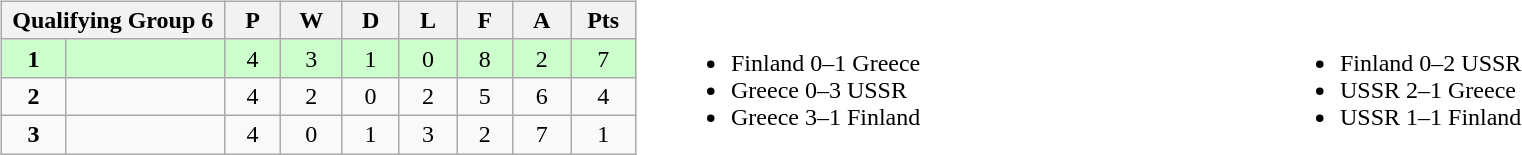<table width=100%>
<tr>
<td valign="top" width="440"><br><table class="wikitable">
<tr>
<th colspan="2">Qualifying Group 6</th>
<th rowspan="1">P</th>
<th rowspan="1">W</th>
<th colspan="1">D</th>
<th colspan="1">L</th>
<th colspan="1">F</th>
<th colspan="1">A</th>
<th colspan="1">Pts</th>
</tr>
<tr style="background:#ccffcc;">
<td align=center width="50"><strong>1</strong></td>
<td width="150"><strong></strong></td>
<td align=center width="50">4</td>
<td align=center width="50">3</td>
<td align=center width="50">1</td>
<td align=center width="50">0</td>
<td align=center width="50">8</td>
<td align=center width="50">2</td>
<td align=center width="50">7</td>
</tr>
<tr>
<td align=center><strong>2</strong></td>
<td></td>
<td align=center>4</td>
<td align=center>2</td>
<td align=center>0</td>
<td align=center>2</td>
<td align=center>5</td>
<td align=center>6</td>
<td align=center>4</td>
</tr>
<tr>
<td align=center><strong>3</strong></td>
<td></td>
<td align=center>4</td>
<td align=center>0</td>
<td align=center>1</td>
<td align=center>3</td>
<td align=center>2</td>
<td align=center>7</td>
<td align=center>1</td>
</tr>
</table>
</td>
<td valign="middle" align="center"><br><table width=100%>
<tr>
<td valign="middle" align=left width=50%><br><ul><li>Finland 0–1 Greece</li><li>Greece 0–3 USSR</li><li>Greece 3–1 Finland</li></ul></td>
<td valign="middle" align=left width=50%><br><ul><li>Finland 0–2 USSR</li><li>USSR 2–1 Greece</li><li>USSR 1–1 Finland</li></ul></td>
</tr>
</table>
</td>
</tr>
</table>
